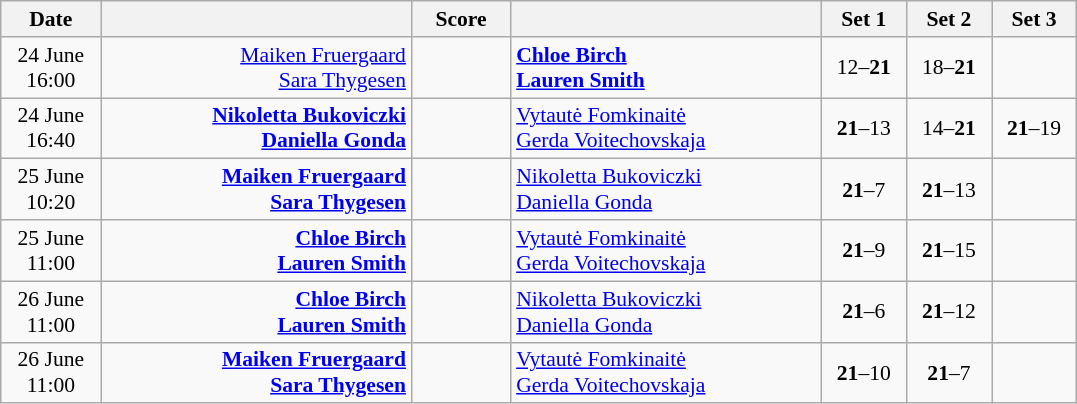<table class="wikitable" style="text-align: center; font-size:90% ">
<tr>
<th width="60">Date</th>
<th align="right" width="200"></th>
<th width="60">Score</th>
<th align="left" width="200"></th>
<th width="50">Set 1</th>
<th width="50">Set 2</th>
<th width="50">Set 3</th>
</tr>
<tr>
<td>24 June<br>16:00</td>
<td align="right"><a href='#'>Maiken Fruergaard</a> <br><a href='#'>Sara Thygesen</a> </td>
<td align="center"></td>
<td align="left"><strong> <a href='#'>Chloe Birch</a><br> <a href='#'>Lauren Smith</a></strong></td>
<td>12–<strong>21</strong></td>
<td>18–<strong>21</strong></td>
<td></td>
</tr>
<tr>
<td>24 June<br>16:40</td>
<td align="right"><strong><a href='#'>Nikoletta Bukoviczki</a> <br><a href='#'>Daniella Gonda</a> </strong></td>
<td align="center"></td>
<td align="left"> <a href='#'>Vytautė Fomkinaitė</a><br> <a href='#'>Gerda Voitechovskaja</a></td>
<td><strong>21</strong>–13</td>
<td>14–<strong>21</strong></td>
<td><strong>21</strong>–19</td>
</tr>
<tr>
<td>25 June<br>10:20</td>
<td align="right"><strong><a href='#'>Maiken Fruergaard</a> <br><a href='#'>Sara Thygesen</a> </strong></td>
<td align="center"></td>
<td align="left"> <a href='#'>Nikoletta Bukoviczki</a><br> <a href='#'>Daniella Gonda</a></td>
<td><strong>21</strong>–7</td>
<td><strong>21</strong>–13</td>
<td></td>
</tr>
<tr>
<td>25 June<br>11:00</td>
<td align="right"><strong><a href='#'>Chloe Birch</a> <br><a href='#'>Lauren Smith</a> </strong></td>
<td align="center"></td>
<td align="left"> <a href='#'>Vytautė Fomkinaitė</a><br> <a href='#'>Gerda Voitechovskaja</a></td>
<td><strong>21</strong>–9</td>
<td><strong>21</strong>–15</td>
<td></td>
</tr>
<tr>
<td>26 June<br>11:00</td>
<td align="right"><strong> <a href='#'>Chloe Birch</a> <br><a href='#'>Lauren Smith</a>  </strong></td>
<td align="center"></td>
<td align="left"> <a href='#'>Nikoletta Bukoviczki</a><br> <a href='#'>Daniella Gonda</a></td>
<td><strong>21</strong>–6</td>
<td><strong>21</strong>–12</td>
<td></td>
</tr>
<tr>
<td>26 June<br>11:00</td>
<td align="right"><strong><a href='#'>Maiken Fruergaard</a> <br><a href='#'>Sara Thygesen</a> </strong></td>
<td align="center"></td>
<td align="left"> <a href='#'>Vytautė Fomkinaitė</a><br> <a href='#'>Gerda Voitechovskaja</a></td>
<td><strong>21</strong>–10</td>
<td><strong>21</strong>–7</td>
<td></td>
</tr>
</table>
